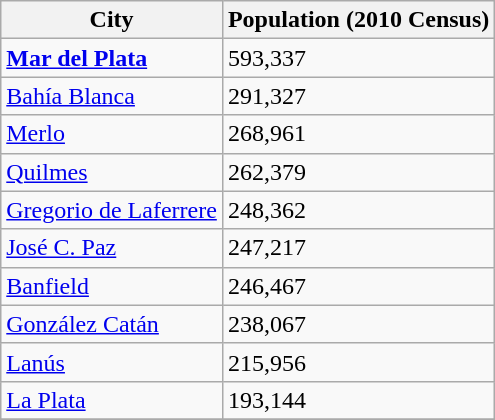<table class="wikitable sortable">
<tr>
<th>City</th>
<th>Population (2010 Census)</th>
</tr>
<tr>
<td><strong><a href='#'>Mar del Plata</a></strong></td>
<td>593,337</td>
</tr>
<tr>
<td><a href='#'>Bahía Blanca</a></td>
<td>291,327</td>
</tr>
<tr>
<td><a href='#'>Merlo</a></td>
<td>268,961</td>
</tr>
<tr>
<td><a href='#'>Quilmes</a></td>
<td>262,379</td>
</tr>
<tr>
<td><a href='#'>Gregorio de Laferrere</a></td>
<td>248,362</td>
</tr>
<tr>
<td><a href='#'>José C. Paz</a></td>
<td>247,217</td>
</tr>
<tr>
<td><a href='#'>Banfield</a></td>
<td>246,467</td>
</tr>
<tr>
<td><a href='#'>González Catán</a></td>
<td>238,067</td>
</tr>
<tr>
<td><a href='#'>Lanús</a></td>
<td>215,956</td>
</tr>
<tr>
<td><a href='#'>La Plata</a></td>
<td>193,144</td>
</tr>
<tr>
</tr>
</table>
